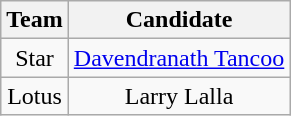<table class="wikitable" style="text-align:center">
<tr>
<th>Team</th>
<th>Candidate</th>
</tr>
<tr>
<td>Star</td>
<td><a href='#'>Davendranath Tancoo</a></td>
</tr>
<tr>
<td>Lotus</td>
<td>Larry Lalla</td>
</tr>
</table>
